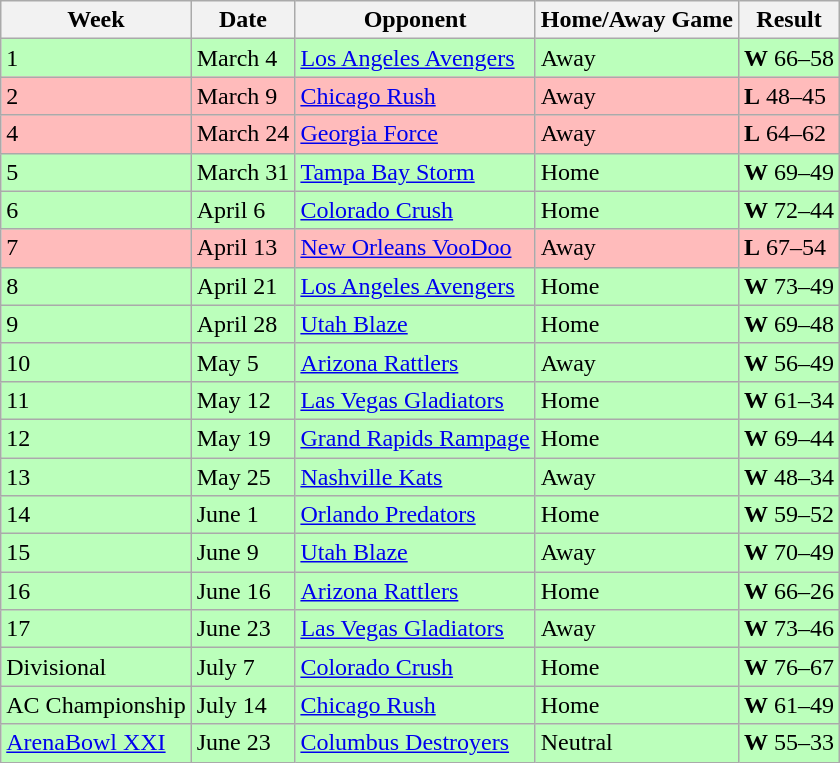<table class="wikitable">
<tr>
<th>Week</th>
<th>Date</th>
<th>Opponent</th>
<th>Home/Away Game</th>
<th>Result</th>
</tr>
<tr bgcolor="bbffbb">
<td>1</td>
<td>March 4</td>
<td><a href='#'>Los Angeles Avengers</a></td>
<td>Away</td>
<td><strong>W</strong> 66–58</td>
</tr>
<tr bgcolor="ffbbbb">
<td>2</td>
<td>March 9</td>
<td><a href='#'>Chicago Rush</a></td>
<td>Away</td>
<td><strong>L</strong> 48–45</td>
</tr>
<tr bgcolor="ffbbbb">
<td>4</td>
<td>March 24</td>
<td><a href='#'>Georgia Force</a></td>
<td>Away</td>
<td><strong>L</strong> 64–62</td>
</tr>
<tr bgcolor="bbffbb">
<td>5</td>
<td>March 31</td>
<td><a href='#'>Tampa Bay Storm</a></td>
<td>Home</td>
<td><strong>W</strong> 69–49</td>
</tr>
<tr bgcolor="bbffbb">
<td>6</td>
<td>April 6</td>
<td><a href='#'>Colorado Crush</a></td>
<td>Home</td>
<td><strong>W</strong> 72–44</td>
</tr>
<tr bgcolor="ffbbbb">
<td>7</td>
<td>April 13</td>
<td><a href='#'>New Orleans VooDoo</a></td>
<td>Away</td>
<td><strong>L</strong> 67–54</td>
</tr>
<tr bgcolor="bbffbb">
<td>8</td>
<td>April 21</td>
<td><a href='#'>Los Angeles Avengers</a></td>
<td>Home</td>
<td><strong>W</strong> 73–49</td>
</tr>
<tr bgcolor="bbffbb">
<td>9</td>
<td>April 28</td>
<td><a href='#'>Utah Blaze</a></td>
<td>Home</td>
<td><strong>W</strong> 69–48</td>
</tr>
<tr bgcolor="bbffbb">
<td>10</td>
<td>May 5</td>
<td><a href='#'>Arizona Rattlers</a></td>
<td>Away</td>
<td><strong>W</strong> 56–49</td>
</tr>
<tr bgcolor="bbffbb">
<td>11</td>
<td>May 12</td>
<td><a href='#'>Las Vegas Gladiators</a></td>
<td>Home</td>
<td><strong>W</strong> 61–34</td>
</tr>
<tr bgcolor="bbffbb">
<td>12</td>
<td>May 19</td>
<td><a href='#'>Grand Rapids Rampage</a></td>
<td>Home</td>
<td><strong>W</strong> 69–44</td>
</tr>
<tr bgcolor="bbffbb">
<td>13</td>
<td>May 25</td>
<td><a href='#'>Nashville Kats</a></td>
<td>Away</td>
<td><strong>W</strong> 48–34</td>
</tr>
<tr bgcolor="bbffbb">
<td>14</td>
<td>June 1</td>
<td><a href='#'>Orlando Predators</a></td>
<td>Home</td>
<td><strong>W</strong> 59–52</td>
</tr>
<tr bgcolor="bbffbb">
<td>15</td>
<td>June 9</td>
<td><a href='#'>Utah Blaze</a></td>
<td>Away</td>
<td><strong>W</strong> 70–49</td>
</tr>
<tr bgcolor="bbffbb">
<td>16</td>
<td>June 16</td>
<td><a href='#'>Arizona Rattlers</a></td>
<td>Home</td>
<td><strong>W</strong> 66–26</td>
</tr>
<tr bgcolor="bbffbb">
<td>17</td>
<td>June 23</td>
<td><a href='#'>Las Vegas Gladiators</a></td>
<td>Away</td>
<td><strong>W</strong> 73–46</td>
</tr>
<tr bgcolor="bbffbb">
<td>Divisional</td>
<td>July 7</td>
<td><a href='#'>Colorado Crush</a></td>
<td>Home</td>
<td><strong>W</strong> 76–67</td>
</tr>
<tr bgcolor="bbffbb">
<td>AC Championship</td>
<td>July 14</td>
<td><a href='#'>Chicago Rush</a></td>
<td>Home</td>
<td><strong>W</strong> 61–49</td>
</tr>
<tr bgcolor="bbffbb">
<td><a href='#'>ArenaBowl XXI</a></td>
<td>June 23</td>
<td><a href='#'>Columbus Destroyers</a></td>
<td>Neutral</td>
<td><strong>W</strong> 55–33</td>
</tr>
</table>
